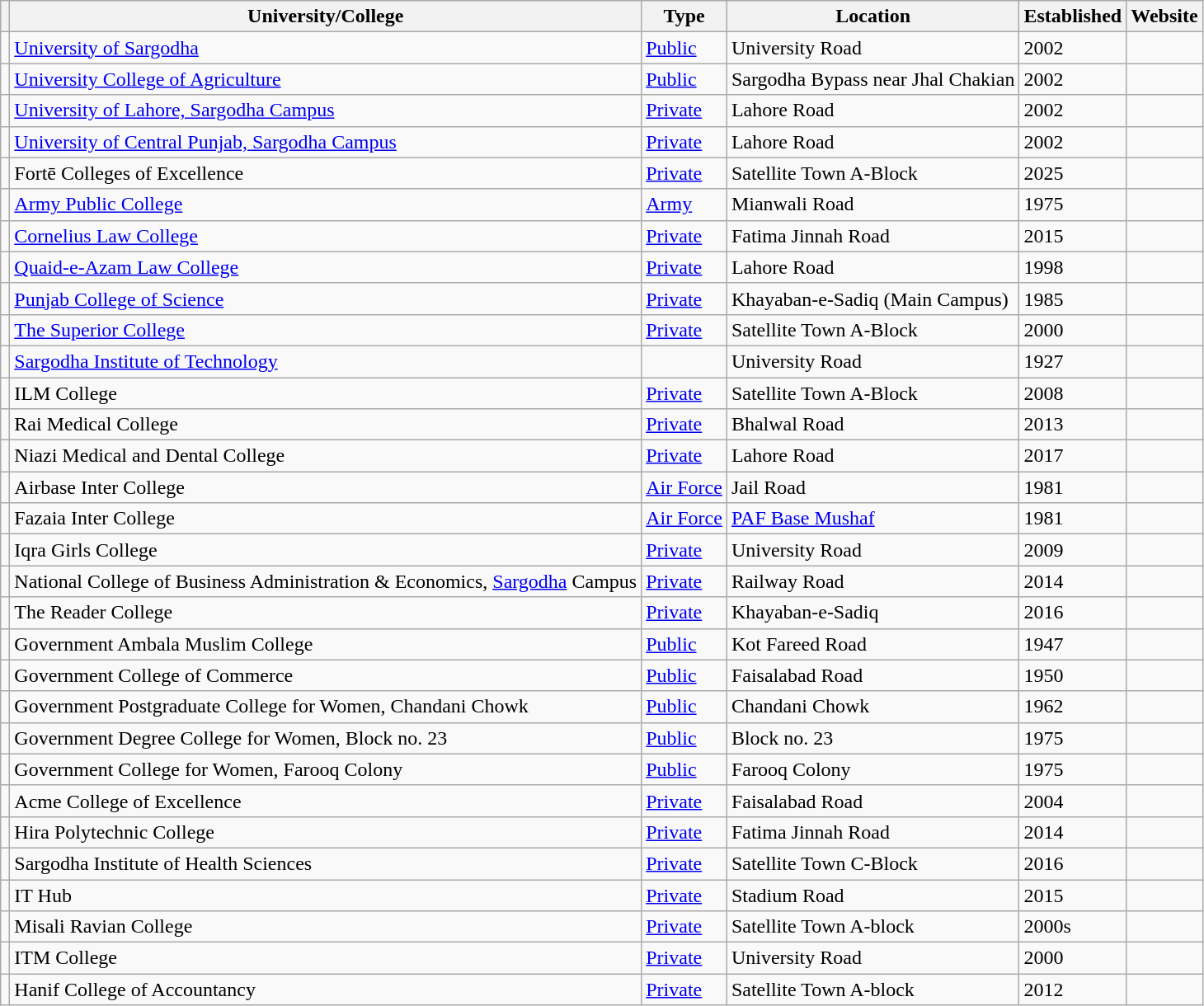<table class="wikitable sortable" style="text-align:left;">
<tr>
<th></th>
<th>University/College</th>
<th>Type</th>
<th>Location</th>
<th>Established</th>
<th>Website</th>
</tr>
<tr>
<td></td>
<td><a href='#'>University of Sargodha</a></td>
<td><a href='#'>Public</a></td>
<td>University Road</td>
<td>2002</td>
<td></td>
</tr>
<tr>
<td></td>
<td><a href='#'>University College of Agriculture</a></td>
<td><a href='#'>Public</a></td>
<td>Sargodha Bypass near Jhal Chakian</td>
<td>2002</td>
<td></td>
</tr>
<tr>
<td></td>
<td><a href='#'>University of Lahore, Sargodha Campus</a></td>
<td><a href='#'>Private</a></td>
<td>Lahore Road</td>
<td>2002</td>
<td></td>
</tr>
<tr>
<td></td>
<td><a href='#'>University of Central Punjab, Sargodha Campus</a></td>
<td><a href='#'>Private</a></td>
<td>Lahore Road</td>
<td>2002</td>
<td></td>
</tr>
<tr>
<td></td>
<td>Fortē Colleges of Excellence</td>
<td><a href='#'>Private</a></td>
<td>Satellite Town A-Block</td>
<td>2025</td>
<td></td>
</tr>
<tr>
<td></td>
<td><a href='#'>Army Public College</a></td>
<td><a href='#'>Army</a></td>
<td>Mianwali Road</td>
<td>1975</td>
<td></td>
</tr>
<tr>
<td></td>
<td><a href='#'>Cornelius Law College</a></td>
<td><a href='#'>Private</a></td>
<td>Fatima Jinnah Road</td>
<td>2015</td>
<td></td>
</tr>
<tr>
<td></td>
<td><a href='#'>Quaid-e-Azam Law College</a></td>
<td><a href='#'>Private</a></td>
<td>Lahore Road</td>
<td>1998</td>
<td></td>
</tr>
<tr>
<td></td>
<td><a href='#'>Punjab College of Science</a></td>
<td><a href='#'>Private</a></td>
<td>Khayaban-e-Sadiq (Main Campus)</td>
<td>1985</td>
<td></ref></td>
</tr>
<tr>
<td></td>
<td><a href='#'>The Superior College</a></td>
<td><a href='#'>Private</a></td>
<td>Satellite Town A-Block</td>
<td>2000</td>
<td></td>
</tr>
<tr>
<td></td>
<td><a href='#'>Sargodha Institute of Technology</a></td>
<td></td>
<td>University Road</td>
<td>1927</td>
<td></td>
</tr>
<tr>
<td></td>
<td>ILM College</td>
<td><a href='#'>Private</a></td>
<td>Satellite Town A-Block</td>
<td>2008</td>
<td></td>
</tr>
<tr>
<td></td>
<td>Rai Medical College</td>
<td><a href='#'>Private</a></td>
<td>Bhalwal Road</td>
<td>2013</td>
<td></td>
</tr>
<tr>
<td></td>
<td>Niazi Medical and Dental College</td>
<td><a href='#'>Private</a></td>
<td>Lahore Road</td>
<td>2017</td>
<td></td>
</tr>
<tr>
<td></td>
<td>Airbase Inter College</td>
<td><a href='#'>Air Force</a></td>
<td>Jail Road</td>
<td>1981</td>
<td></td>
</tr>
<tr>
<td></td>
<td>Fazaia Inter College</td>
<td><a href='#'>Air Force</a></td>
<td><a href='#'>PAF Base Mushaf</a></td>
<td>1981</td>
<td></td>
</tr>
<tr>
<td></td>
<td>Iqra Girls College</td>
<td><a href='#'>Private</a></td>
<td>University Road</td>
<td>2009</td>
<td></td>
</tr>
<tr>
<td></td>
<td>National College of Business Administration & Economics, <a href='#'>Sargodha</a> Campus</td>
<td><a href='#'>Private</a></td>
<td>Railway Road</td>
<td>2014</td>
<td></td>
</tr>
<tr>
<td></td>
<td>The Reader College</td>
<td><a href='#'>Private</a></td>
<td>Khayaban-e-Sadiq</td>
<td>2016</td>
<td></td>
</tr>
<tr>
<td></td>
<td>Government Ambala Muslim College</td>
<td><a href='#'>Public</a></td>
<td>Kot Fareed Road</td>
<td>1947</td>
<td></td>
</tr>
<tr>
<td></td>
<td>Government College of Commerce</td>
<td><a href='#'>Public</a></td>
<td>Faisalabad Road</td>
<td>1950</td>
<td></td>
</tr>
<tr>
<td></td>
<td>Government Postgraduate College for Women, Chandani Chowk</td>
<td><a href='#'>Public</a></td>
<td>Chandani Chowk</td>
<td>1962</td>
<td></td>
</tr>
<tr>
<td></td>
<td>Government Degree College for Women, Block no. 23</td>
<td><a href='#'>Public</a></td>
<td>Block no. 23</td>
<td>1975</td>
<td></td>
</tr>
<tr>
<td></td>
<td>Government College for Women, Farooq Colony</td>
<td><a href='#'>Public</a></td>
<td>Farooq Colony</td>
<td>1975</td>
<td></td>
</tr>
<tr>
<td></td>
<td>Acme College of Excellence</td>
<td><a href='#'>Private</a></td>
<td>Faisalabad Road</td>
<td>2004</td>
<td></td>
</tr>
<tr>
<td></td>
<td>Hira Polytechnic College</td>
<td><a href='#'>Private</a></td>
<td>Fatima Jinnah Road</td>
<td>2014</td>
<td></td>
</tr>
<tr>
<td></td>
<td>Sargodha Institute of Health Sciences</td>
<td><a href='#'>Private</a></td>
<td>Satellite Town C-Block</td>
<td>2016</td>
<td></td>
</tr>
<tr>
<td></td>
<td>IT Hub</td>
<td><a href='#'>Private</a></td>
<td>Stadium Road</td>
<td>2015</td>
<td></td>
</tr>
<tr>
<td></td>
<td>Misali Ravian College</td>
<td><a href='#'>Private</a></td>
<td>Satellite Town A-block</td>
<td>2000s</td>
<td></td>
</tr>
<tr>
<td></td>
<td>ITM College</td>
<td><a href='#'>Private</a></td>
<td>University Road</td>
<td>2000</td>
<td></td>
</tr>
<tr>
<td></td>
<td>Hanif College of Accountancy</td>
<td><a href='#'>Private</a></td>
<td>Satellite Town A-block</td>
<td>2012</td>
<td></td>
</tr>
</table>
